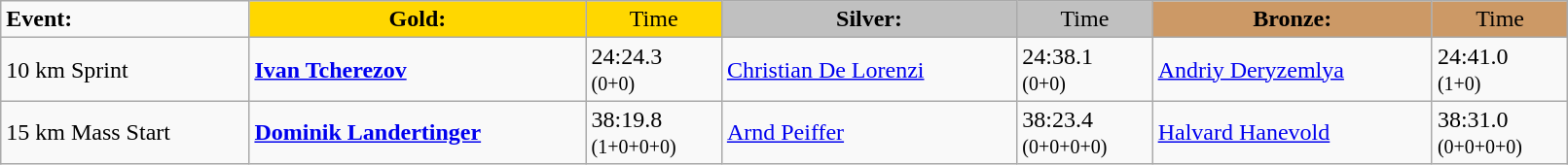<table class="wikitable" width=85%>
<tr>
<td><strong>Event:</strong></td>
<td style="text-align:center;background-color:gold;"><strong>Gold:</strong></td>
<td style="text-align:center;background-color:gold;">Time</td>
<td style="text-align:center;background-color:silver;"><strong>Silver:</strong></td>
<td style="text-align:center;background-color:silver;">Time</td>
<td style="text-align:center;background-color:#CC9966;"><strong>Bronze:</strong></td>
<td style="text-align:center;background-color:#CC9966;">Time</td>
</tr>
<tr>
<td>10 km Sprint<br></td>
<td><strong><a href='#'>Ivan Tcherezov</a></strong><br><small></small></td>
<td>24:24.3<br><small>(0+0)</small></td>
<td><a href='#'>Christian De Lorenzi</a><br><small></small></td>
<td>24:38.1<br><small>(0+0)</small></td>
<td><a href='#'>Andriy Deryzemlya</a><br><small></small></td>
<td>24:41.0<br><small>(1+0)</small></td>
</tr>
<tr>
<td>15 km Mass Start<br></td>
<td><strong><a href='#'>Dominik Landertinger</a></strong><br><small></small></td>
<td>38:19.8<br><small>(1+0+0+0)</small></td>
<td><a href='#'>Arnd Peiffer</a><br><small></small></td>
<td>38:23.4<br><small>(0+0+0+0)</small></td>
<td><a href='#'>Halvard Hanevold</a><br><small></small></td>
<td>38:31.0<br><small>(0+0+0+0)</small></td>
</tr>
</table>
